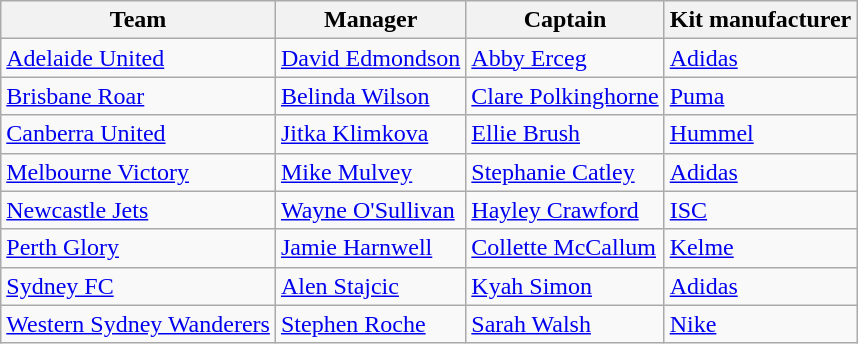<table class="wikitable sortable" style="text-align: left">
<tr>
<th>Team</th>
<th>Manager</th>
<th>Captain</th>
<th>Kit manufacturer</th>
</tr>
<tr>
<td><a href='#'>Adelaide United</a></td>
<td> <a href='#'>David Edmondson</a></td>
<td> <a href='#'>Abby Erceg</a></td>
<td><a href='#'>Adidas</a></td>
</tr>
<tr>
<td><a href='#'>Brisbane Roar</a></td>
<td> <a href='#'>Belinda Wilson</a></td>
<td> <a href='#'>Clare Polkinghorne</a></td>
<td><a href='#'>Puma</a></td>
</tr>
<tr>
<td><a href='#'>Canberra United</a></td>
<td> <a href='#'>Jitka Klimkova</a></td>
<td> <a href='#'>Ellie Brush</a></td>
<td><a href='#'>Hummel</a></td>
</tr>
<tr>
<td><a href='#'>Melbourne Victory</a></td>
<td> <a href='#'>Mike Mulvey</a></td>
<td> <a href='#'>Stephanie Catley</a></td>
<td><a href='#'>Adidas</a></td>
</tr>
<tr>
<td><a href='#'>Newcastle Jets</a></td>
<td> <a href='#'>Wayne O'Sullivan</a></td>
<td> <a href='#'>Hayley Crawford</a></td>
<td><a href='#'>ISC</a></td>
</tr>
<tr>
<td><a href='#'>Perth Glory</a></td>
<td> <a href='#'>Jamie Harnwell</a></td>
<td> <a href='#'>Collette McCallum</a></td>
<td><a href='#'>Kelme</a></td>
</tr>
<tr>
<td><a href='#'>Sydney FC</a></td>
<td> <a href='#'>Alen Stajcic</a></td>
<td> <a href='#'>Kyah Simon</a></td>
<td><a href='#'>Adidas</a></td>
</tr>
<tr>
<td><a href='#'>Western Sydney Wanderers</a></td>
<td> <a href='#'>Stephen Roche</a></td>
<td> <a href='#'>Sarah Walsh</a></td>
<td><a href='#'>Nike</a></td>
</tr>
</table>
